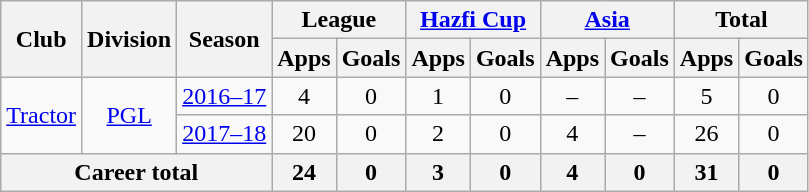<table class="wikitable" style="text-align: center;">
<tr>
<th rowspan="2">Club</th>
<th rowspan="2">Division</th>
<th rowspan="2">Season</th>
<th colspan="2">League</th>
<th colspan="2"><a href='#'>Hazfi Cup</a></th>
<th colspan="2"><a href='#'>Asia</a></th>
<th colspan="2">Total</th>
</tr>
<tr>
<th>Apps</th>
<th>Goals</th>
<th>Apps</th>
<th>Goals</th>
<th>Apps</th>
<th>Goals</th>
<th>Apps</th>
<th>Goals</th>
</tr>
<tr>
<td rowspan="2"><a href='#'>Tractor</a></td>
<td rowspan="2"><a href='#'>PGL</a></td>
<td><a href='#'>2016–17</a></td>
<td>4</td>
<td>0</td>
<td>1</td>
<td>0</td>
<td>–</td>
<td>–</td>
<td>5</td>
<td>0</td>
</tr>
<tr>
<td><a href='#'>2017–18</a></td>
<td>20</td>
<td>0</td>
<td>2</td>
<td>0</td>
<td>4</td>
<td>–</td>
<td>26</td>
<td>0</td>
</tr>
<tr>
<th colspan=3>Career total</th>
<th>24</th>
<th>0</th>
<th>3</th>
<th>0</th>
<th>4</th>
<th>0</th>
<th>31</th>
<th>0</th>
</tr>
</table>
